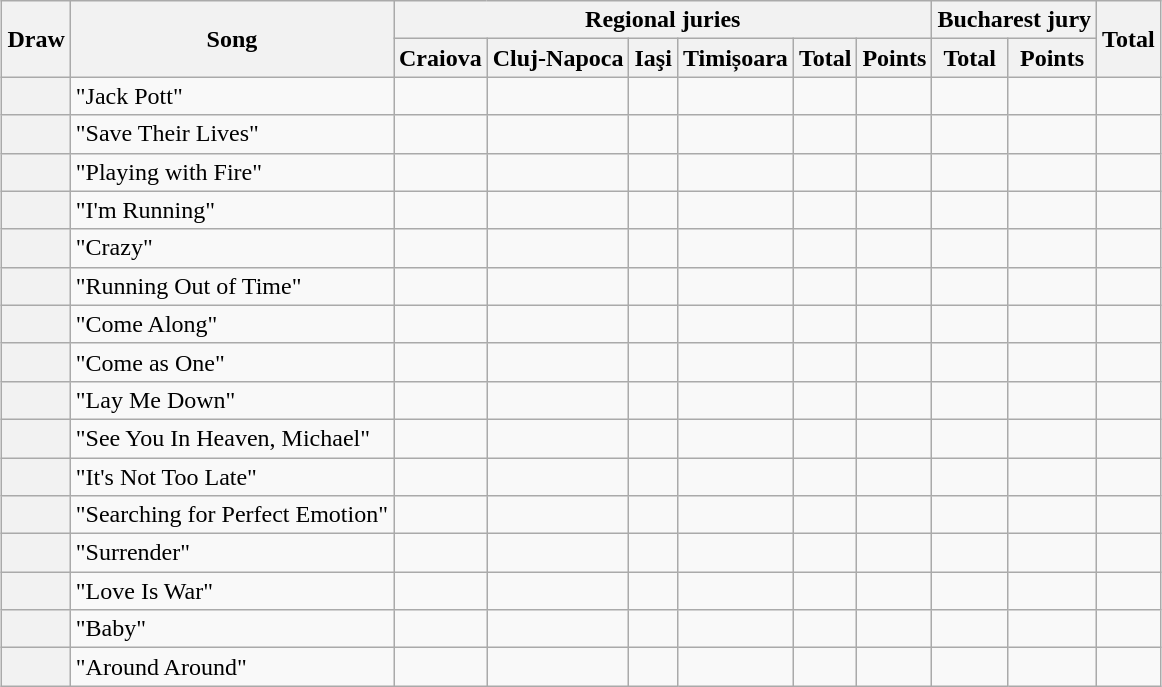<table class="wikitable plainrowheaders collapsible" style="margin: 1em auto 1em auto;">
<tr>
<th rowspan="2">Draw</th>
<th rowspan="2">Song</th>
<th colspan="6">Regional juries</th>
<th colspan="2">Bucharest jury</th>
<th rowspan="2">Total</th>
</tr>
<tr>
<th>Craiova</th>
<th>Cluj-Napoca</th>
<th>Iaşi</th>
<th>Timișoara</th>
<th>Total</th>
<th>Points</th>
<th>Total</th>
<th>Points</th>
</tr>
<tr>
<th scope="row"></th>
<td>"Jack Pott"</td>
<td></td>
<td></td>
<td></td>
<td></td>
<td></td>
<td></td>
<td></td>
<td></td>
<td></td>
</tr>
<tr>
<th scope="row"></th>
<td>"Save Their Lives"</td>
<td></td>
<td></td>
<td></td>
<td></td>
<td></td>
<td></td>
<td></td>
<td></td>
<td></td>
</tr>
<tr>
<th scope="row"></th>
<td>"Playing with Fire"</td>
<td></td>
<td></td>
<td></td>
<td></td>
<td></td>
<td></td>
<td></td>
<td></td>
<td></td>
</tr>
<tr>
<th scope="row"></th>
<td>"I'm Running"</td>
<td></td>
<td></td>
<td></td>
<td></td>
<td></td>
<td></td>
<td></td>
<td></td>
<td></td>
</tr>
<tr>
<th scope="row"></th>
<td>"Crazy"</td>
<td></td>
<td></td>
<td></td>
<td></td>
<td></td>
<td></td>
<td></td>
<td></td>
<td></td>
</tr>
<tr>
<th scope="row"></th>
<td>"Running Out of Time"</td>
<td></td>
<td></td>
<td></td>
<td></td>
<td></td>
<td></td>
<td></td>
<td></td>
<td></td>
</tr>
<tr>
<th scope="row"></th>
<td>"Come Along"</td>
<td></td>
<td></td>
<td></td>
<td></td>
<td></td>
<td></td>
<td></td>
<td></td>
<td></td>
</tr>
<tr>
<th scope="row"></th>
<td>"Come as One"</td>
<td></td>
<td></td>
<td></td>
<td></td>
<td></td>
<td></td>
<td></td>
<td></td>
<td></td>
</tr>
<tr>
<th scope="row"></th>
<td>"Lay Me Down"</td>
<td></td>
<td></td>
<td></td>
<td></td>
<td></td>
<td></td>
<td></td>
<td></td>
<td></td>
</tr>
<tr>
<th scope="row"></th>
<td>"See You In Heaven, Michael"</td>
<td></td>
<td></td>
<td></td>
<td></td>
<td></td>
<td></td>
<td></td>
<td></td>
<td></td>
</tr>
<tr>
<th scope="row"></th>
<td>"It's Not Too Late"</td>
<td></td>
<td></td>
<td></td>
<td></td>
<td></td>
<td></td>
<td></td>
<td></td>
<td></td>
</tr>
<tr>
<th scope="row"></th>
<td>"Searching for Perfect Emotion"</td>
<td></td>
<td></td>
<td></td>
<td></td>
<td></td>
<td></td>
<td></td>
<td></td>
<td></td>
</tr>
<tr>
<th scope="row"></th>
<td>"Surrender"</td>
<td></td>
<td></td>
<td></td>
<td></td>
<td></td>
<td></td>
<td></td>
<td></td>
<td></td>
</tr>
<tr>
<th scope="row"></th>
<td>"Love Is War"</td>
<td></td>
<td></td>
<td></td>
<td></td>
<td></td>
<td></td>
<td></td>
<td></td>
<td></td>
</tr>
<tr>
<th scope="row"></th>
<td>"Baby"</td>
<td></td>
<td></td>
<td></td>
<td></td>
<td></td>
<td></td>
<td></td>
<td></td>
<td></td>
</tr>
<tr>
<th scope="row"></th>
<td>"Around Around"</td>
<td></td>
<td></td>
<td></td>
<td></td>
<td></td>
<td></td>
<td></td>
<td></td>
<td></td>
</tr>
</table>
